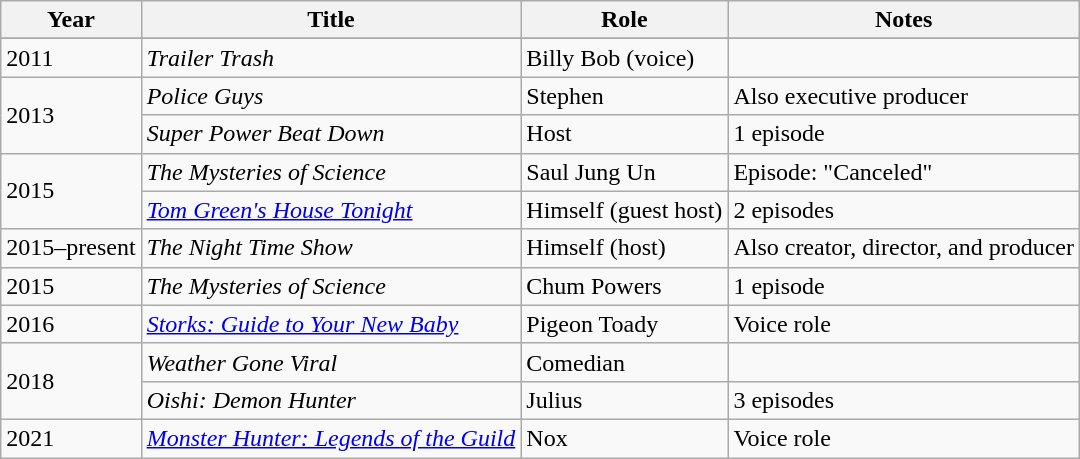<table class="wikitable sortable">
<tr>
<th>Year</th>
<th>Title</th>
<th>Role</th>
<th class="unsortable">Notes</th>
</tr>
<tr>
</tr>
<tr>
<td>2011</td>
<td><em>Trailer Trash</em></td>
<td>Billy Bob (voice)</td>
<td></td>
</tr>
<tr>
<td rowspan="2">2013</td>
<td><em>Police Guys</em></td>
<td>Stephen</td>
<td>Also executive producer</td>
</tr>
<tr>
<td><em>Super Power Beat Down</em></td>
<td>Host</td>
<td>1 episode</td>
</tr>
<tr>
<td rowspan="2">2015</td>
<td data-sort-value="Mysteries of Science, The"><em>The Mysteries of Science</em></td>
<td>Saul Jung Un</td>
<td>Episode: "Canceled"</td>
</tr>
<tr>
<td><em><a href='#'>Tom Green's House Tonight</a></em></td>
<td>Himself (guest host)</td>
<td>2 episodes</td>
</tr>
<tr>
<td>2015–present</td>
<td data-sort-value="Night Time Show, The"><em>The Night Time Show</em></td>
<td>Himself (host)</td>
<td>Also creator, director, and producer</td>
</tr>
<tr>
<td>2015</td>
<td data-sort-value="Mysteries of Science, The"><em>The Mysteries of Science</em></td>
<td>Chum Powers</td>
<td>1 episode</td>
</tr>
<tr>
<td>2016</td>
<td><em><a href='#'>Storks: Guide to Your New Baby</a></em></td>
<td>Pigeon Toady</td>
<td>Voice role</td>
</tr>
<tr>
<td rowspan="2">2018</td>
<td><em>Weather Gone Viral</em></td>
<td>Comedian</td>
<td></td>
</tr>
<tr>
<td><em>Oishi: Demon Hunter</em></td>
<td>Julius</td>
<td>3 episodes</td>
</tr>
<tr>
<td>2021</td>
<td><em><a href='#'>Monster Hunter: Legends of the Guild</a></em></td>
<td>Nox</td>
<td>Voice role</td>
</tr>
</table>
